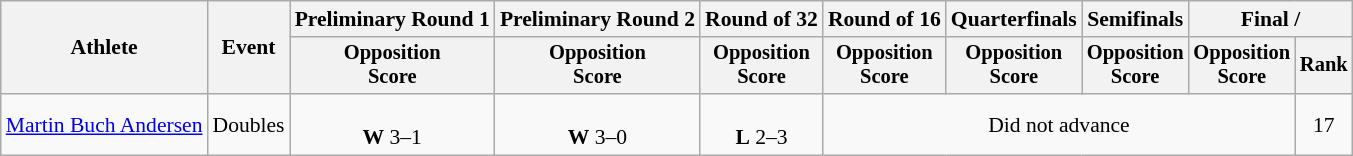<table class=wikitable style=font-size:90%;text-align:center>
<tr>
<th rowspan=2>Athlete</th>
<th rowspan=2>Event</th>
<th>Preliminary Round 1</th>
<th>Preliminary Round 2</th>
<th>Round of 32</th>
<th>Round of 16</th>
<th>Quarterfinals</th>
<th>Semifinals</th>
<th colspan=2>Final / </th>
</tr>
<tr style=font-size:95%>
<th>Opposition<br>Score</th>
<th>Opposition<br>Score</th>
<th>Opposition<br>Score</th>
<th>Opposition<br>Score</th>
<th>Opposition<br>Score</th>
<th>Opposition<br>Score</th>
<th>Opposition<br>Score</th>
<th>Rank</th>
</tr>
<tr align=center>
<td align=left><a href='#'>Martin Buch Andersen</a><br></td>
<td align=left>Doubles</td>
<td><br><strong>W</strong> 3–1</td>
<td><br><strong>W</strong> 3–0</td>
<td><br><strong>L</strong> 2–3</td>
<td colspan=4>Did not advance</td>
<td>17</td>
</tr>
</table>
